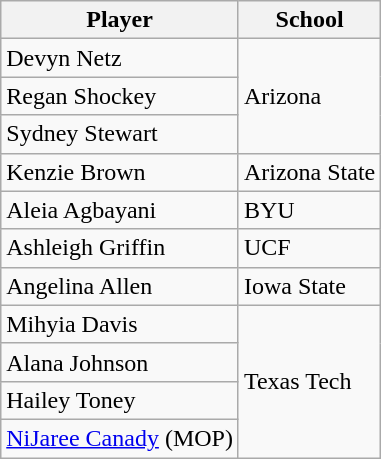<table class="wikitable">
<tr>
<th>Player</th>
<th>School</th>
</tr>
<tr>
<td>Devyn Netz</td>
<td rowspan="3">Arizona</td>
</tr>
<tr>
<td>Regan Shockey</td>
</tr>
<tr>
<td>Sydney Stewart</td>
</tr>
<tr>
<td>Kenzie Brown</td>
<td>Arizona State</td>
</tr>
<tr>
<td>Aleia Agbayani</td>
<td>BYU</td>
</tr>
<tr>
<td>Ashleigh Griffin</td>
<td>UCF</td>
</tr>
<tr>
<td>Angelina Allen</td>
<td>Iowa State</td>
</tr>
<tr>
<td>Mihyia Davis</td>
<td rowspan="4">Texas Tech</td>
</tr>
<tr>
<td>Alana Johnson</td>
</tr>
<tr>
<td>Hailey Toney</td>
</tr>
<tr>
<td><a href='#'>NiJaree Canady</a> (MOP)</td>
</tr>
</table>
